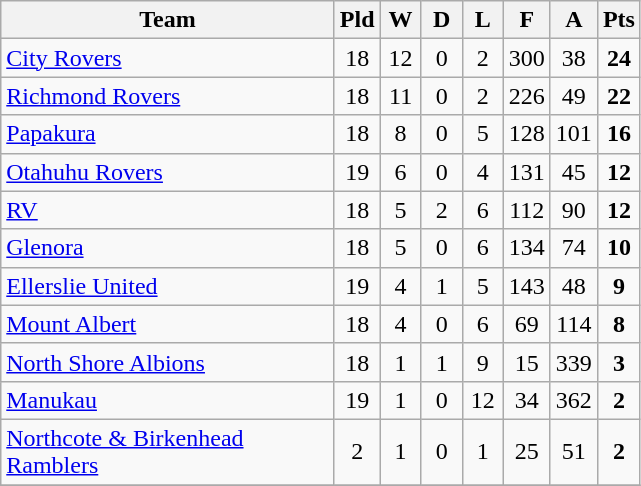<table class="wikitable" style="text-align:center;">
<tr>
<th width=215>Team</th>
<th width=20 abbr="Played">Pld</th>
<th width=20 abbr="Won">W</th>
<th width=20 abbr="Drawn">D</th>
<th width=20 abbr="Lost">L</th>
<th width=20 abbr="For">F</th>
<th width=20 abbr="Against">A</th>
<th width=20 abbr="Points">Pts</th>
</tr>
<tr>
<td style="text-align:left;"><a href='#'>City Rovers</a></td>
<td>18</td>
<td>12</td>
<td>0</td>
<td>2</td>
<td>300</td>
<td>38</td>
<td><strong>24</strong></td>
</tr>
<tr>
<td style="text-align:left;"><a href='#'>Richmond Rovers</a></td>
<td>18</td>
<td>11</td>
<td>0</td>
<td>2</td>
<td>226</td>
<td>49</td>
<td><strong>22</strong></td>
</tr>
<tr>
<td style="text-align:left;"><a href='#'>Papakura</a></td>
<td>18</td>
<td>8</td>
<td>0</td>
<td>5</td>
<td>128</td>
<td>101</td>
<td><strong>16</strong></td>
</tr>
<tr>
<td style="text-align:left;"><a href='#'>Otahuhu Rovers</a></td>
<td>19</td>
<td>6</td>
<td>0</td>
<td>4</td>
<td>131</td>
<td>45</td>
<td><strong>12</strong></td>
</tr>
<tr>
<td style="text-align:left;"><a href='#'>RV</a></td>
<td>18</td>
<td>5</td>
<td>2</td>
<td>6</td>
<td>112</td>
<td>90</td>
<td><strong>12</strong></td>
</tr>
<tr>
<td style="text-align:left;"><a href='#'>Glenora</a></td>
<td>18</td>
<td>5</td>
<td>0</td>
<td>6</td>
<td>134</td>
<td>74</td>
<td><strong>10</strong></td>
</tr>
<tr>
<td style="text-align:left;"><a href='#'>Ellerslie United</a></td>
<td>19</td>
<td>4</td>
<td>1</td>
<td>5</td>
<td>143</td>
<td>48</td>
<td><strong>9</strong></td>
</tr>
<tr>
<td style="text-align:left;"><a href='#'>Mount Albert</a></td>
<td>18</td>
<td>4</td>
<td>0</td>
<td>6</td>
<td>69</td>
<td>114</td>
<td><strong>8</strong></td>
</tr>
<tr>
<td style="text-align:left;"><a href='#'>North Shore Albions</a></td>
<td>18</td>
<td>1</td>
<td>1</td>
<td>9</td>
<td>15</td>
<td>339</td>
<td><strong>3</strong></td>
</tr>
<tr>
<td style="text-align:left;"><a href='#'>Manukau</a></td>
<td>19</td>
<td>1</td>
<td>0</td>
<td>12</td>
<td>34</td>
<td>362</td>
<td><strong>2</strong></td>
</tr>
<tr>
<td style="text-align:left;"><a href='#'>Northcote & Birkenhead Ramblers</a></td>
<td>2</td>
<td>1</td>
<td>0</td>
<td>1</td>
<td>25</td>
<td>51</td>
<td><strong>2</strong></td>
</tr>
<tr>
</tr>
</table>
